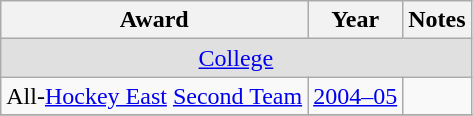<table class="wikitable">
<tr>
<th>Award</th>
<th>Year</th>
<th>Notes</th>
</tr>
<tr ALIGN="center" bgcolor="#e0e0e0">
<td colspan="3"><a href='#'>College</a></td>
</tr>
<tr>
<td>All-<a href='#'>Hockey East</a> <a href='#'>Second Team</a></td>
<td><a href='#'>2004–05</a></td>
<td></td>
</tr>
<tr>
</tr>
</table>
